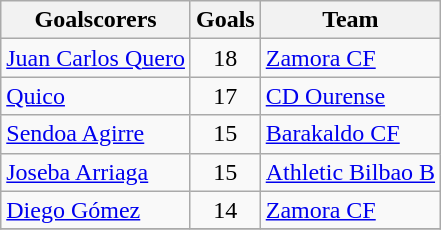<table class="wikitable sortable">
<tr>
<th>Goalscorers</th>
<th>Goals</th>
<th>Team</th>
</tr>
<tr>
<td> <a href='#'>Juan Carlos Quero</a></td>
<td align=center>18</td>
<td><a href='#'>Zamora CF</a></td>
</tr>
<tr>
<td> <a href='#'>Quico</a></td>
<td align=center>17</td>
<td><a href='#'>CD Ourense</a></td>
</tr>
<tr>
<td> <a href='#'>Sendoa Agirre</a></td>
<td align=center>15</td>
<td><a href='#'>Barakaldo CF</a></td>
</tr>
<tr>
<td> <a href='#'>Joseba Arriaga</a></td>
<td align=center>15</td>
<td><a href='#'>Athletic Bilbao B</a></td>
</tr>
<tr>
<td> <a href='#'>Diego Gómez</a></td>
<td align=center>14</td>
<td><a href='#'>Zamora CF</a></td>
</tr>
<tr>
</tr>
</table>
